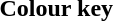<table class="toccolours">
<tr>
<th>Colour key<br></th>
</tr>
<tr>
<td><br>




</td>
</tr>
</table>
